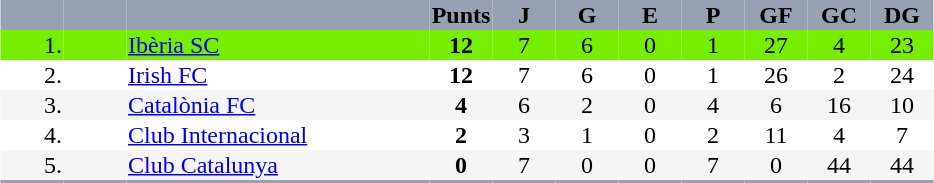<table align=center cellspacing=0>
<tr align=center bgcolor=#98A1B2>
<th width=40></th>
<th width=40></th>
<th width=200></th>
<th width=40><span>Punts</span></th>
<th width=40><span>J</span></th>
<th width=40><span>G</span></th>
<th width=40><span>E</span></th>
<th width=40><span>P</span></th>
<th width=40><span>GF</span></th>
<th width=40><span>GC</span></th>
<th width=40><span>DG</span></th>
</tr>
<tr align=center style="background:#76EE00">
<td align=right>1.</td>
<td></td>
<td align=left><a href='#'>Ibèria SC</a></td>
<td><strong>12</strong></td>
<td>7</td>
<td>6</td>
<td>0</td>
<td>1</td>
<td>27</td>
<td>4</td>
<td><span> 23</span></td>
</tr>
<tr align=center>
<td align=right>2.</td>
<td></td>
<td align=left><a href='#'>Irish FC</a></td>
<td><strong>12</strong></td>
<td>7</td>
<td>6</td>
<td>0</td>
<td>1</td>
<td>26</td>
<td>2</td>
<td><span> 24</span></td>
</tr>
<tr align=center style="background:#F5F5F5">
<td align=right>3.</td>
<td></td>
<td align=left><a href='#'>Catalònia FC</a></td>
<td><strong>4</strong></td>
<td>6</td>
<td>2</td>
<td>0</td>
<td>4</td>
<td>6</td>
<td>16</td>
<td><span> 10</span></td>
</tr>
<tr align=center>
<td align=right>4.</td>
<td></td>
<td align=left><a href='#'>Club Internacional</a></td>
<td><strong>2</strong></td>
<td>3</td>
<td>1</td>
<td>0</td>
<td>2</td>
<td>11</td>
<td>4</td>
<td><span> 7</span></td>
</tr>
<tr align=center style="background:#F5F5F5">
<td align=right>5.</td>
<td></td>
<td align=left><a href='#'>Club Catalunya</a></td>
<td><strong>0</strong></td>
<td>7</td>
<td>0</td>
<td>0</td>
<td>7</td>
<td>0</td>
<td>44</td>
<td><span> 44</span></td>
</tr>
<tr style="background:#98A1B2;">
<td></td>
<td></td>
<td></td>
<td></td>
<td></td>
<td></td>
<td></td>
<td></td>
<td></td>
<td></td>
<td></td>
</tr>
</table>
